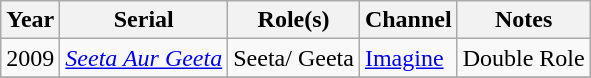<table class="wikitable sortable">
<tr>
<th>Year</th>
<th>Serial</th>
<th>Role(s)</th>
<th>Channel</th>
<th>Notes</th>
</tr>
<tr>
<td>2009</td>
<td><em><a href='#'>Seeta Aur Geeta</a></em></td>
<td>Seeta/ Geeta</td>
<td><a href='#'>Imagine</a></td>
<td>Double Role</td>
</tr>
<tr>
</tr>
</table>
